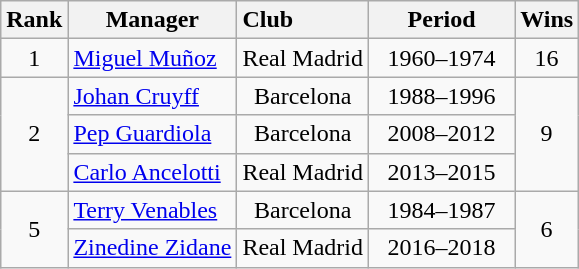<table class="wikitable sortable" style="text-align:center;margin-left:1em">
<tr>
<th width="3px">Rank</th>
<th>Manager</th>
<th style="text-align:left;" style="width:100px;">Club</th>
<th width=90>Period</th>
<th>Wins</th>
</tr>
<tr>
<td align=center>1</td>
<td style="text-align:left;"> <a href='#'>Miguel Muñoz</a></td>
<td>Real Madrid</td>
<td>1960–1974</td>
<td>16</td>
</tr>
<tr>
<td align=center rowspan=3>2</td>
<td style="text-align:left;"> <a href='#'>Johan Cruyff</a></td>
<td>Barcelona</td>
<td>1988–1996</td>
<td align=center rowspan=3>9</td>
</tr>
<tr>
<td style="text-align:left;"> <a href='#'>Pep Guardiola</a></td>
<td>Barcelona</td>
<td>2008–2012</td>
</tr>
<tr>
<td style="text-align:left;"> <a href='#'>Carlo Ancelotti</a></td>
<td>Real Madrid</td>
<td>2013–2015<br></td>
</tr>
<tr>
<td align=center rowspan=2>5</td>
<td style="text-align:left;"> <a href='#'>Terry Venables</a></td>
<td>Barcelona</td>
<td>1984–1987</td>
<td align=center rowspan=2>6</td>
</tr>
<tr>
<td style="text-align:left;"> <a href='#'>Zinedine Zidane</a></td>
<td>Real Madrid</td>
<td>2016–2018<br></td>
</tr>
</table>
